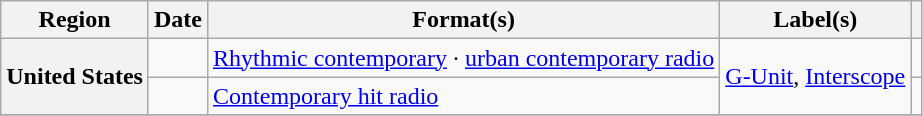<table class="wikitable plainrowheaders" style="text-align:left">
<tr>
<th scope="col">Region</th>
<th scope="col">Date</th>
<th scope="col">Format(s)</th>
<th scope="col">Label(s)</th>
<th scope="col"></th>
</tr>
<tr>
<th scope="row" rowspan="2">United States</th>
<td></td>
<td><a href='#'>Rhythmic contemporary</a> · <a href='#'>urban contemporary radio</a></td>
<td rowspan="2"><a href='#'>G-Unit</a>, <a href='#'>Interscope</a></td>
<td></td>
</tr>
<tr>
<td></td>
<td><a href='#'>Contemporary hit radio</a></td>
<td></td>
</tr>
<tr>
</tr>
</table>
